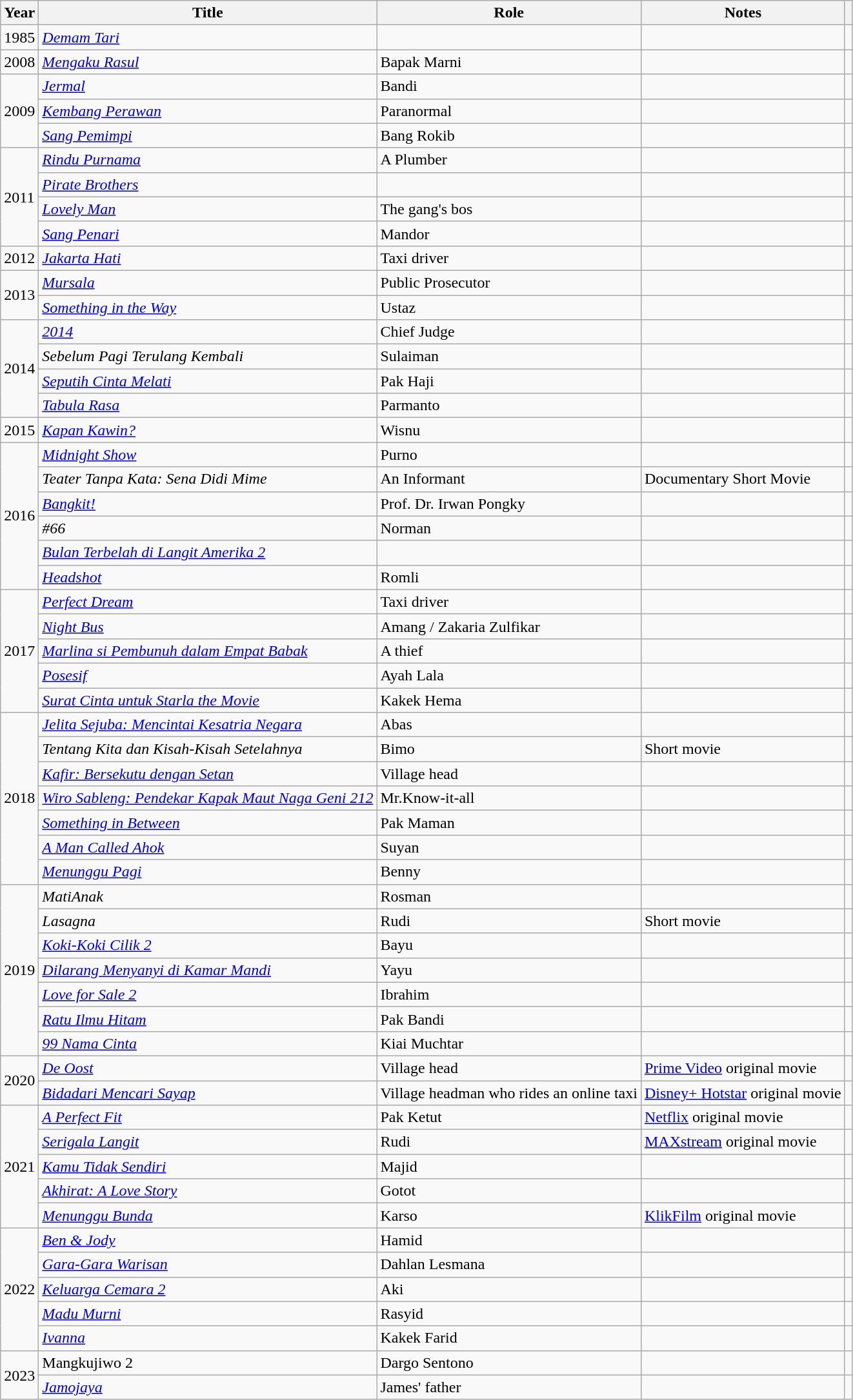<table class="wikitable sortable">
<tr>
<th>Year</th>
<th>Title</th>
<th>Role</th>
<th scope="col" class="unsortable">Notes</th>
<th scope="col" class="unsortable"></th>
</tr>
<tr>
<td>1985</td>
<td><em><a href='#'>Demam Tari</a></em></td>
<td></td>
<td></td>
<td></td>
</tr>
<tr>
<td>2008</td>
<td><em><a href='#'>Mengaku Rasul</a></em></td>
<td>Bapak Marni</td>
<td></td>
<td></td>
</tr>
<tr>
<td rowspan=3>2009</td>
<td><em><a href='#'>Jermal</a></em></td>
<td>Bandi</td>
<td></td>
<td></td>
</tr>
<tr>
<td><em><a href='#'>Kembang Perawan</a></em></td>
<td>Paranormal</td>
<td></td>
<td></td>
</tr>
<tr>
<td><em><a href='#'>Sang Pemimpi</a></em></td>
<td>Bang Rokib</td>
<td></td>
<td></td>
</tr>
<tr>
<td rowspan=4>2011</td>
<td><em><a href='#'>Rindu Purnama</a></em></td>
<td>A Plumber</td>
<td></td>
<td></td>
</tr>
<tr>
<td><em><a href='#'>Pirate Brothers</a></em></td>
<td></td>
<td></td>
<td></td>
</tr>
<tr>
<td><em><a href='#'>Lovely Man</a></em></td>
<td>The gang's bos</td>
<td></td>
<td></td>
</tr>
<tr>
<td><em><a href='#'>Sang Penari</a></em></td>
<td>Mandor</td>
<td></td>
<td></td>
</tr>
<tr>
<td>2012</td>
<td><em><a href='#'>Jakarta Hati</a></em></td>
<td>Taxi driver</td>
<td></td>
<td></td>
</tr>
<tr>
<td rowspan=2>2013</td>
<td><em><a href='#'>Mursala</a></em></td>
<td>Public Prosecutor</td>
<td></td>
<td></td>
</tr>
<tr>
<td><em><a href='#'>Something in the Way</a></em></td>
<td>Ustaz</td>
<td></td>
<td></td>
</tr>
<tr>
<td rowspan=4>2014</td>
<td><em><a href='#'>2014</a></em></td>
<td>Chief Judge</td>
<td></td>
<td></td>
</tr>
<tr>
<td><em>Sebelum Pagi Terulang Kembali</em></td>
<td>Sulaiman</td>
<td></td>
<td></td>
</tr>
<tr>
<td><em><a href='#'>Seputih Cinta Melati</a></em></td>
<td>Pak Haji</td>
<td></td>
<td></td>
</tr>
<tr>
<td><em><a href='#'>Tabula Rasa</a></em></td>
<td>Parmanto</td>
<td></td>
<td></td>
</tr>
<tr>
<td>2015</td>
<td><em><a href='#'>Kapan Kawin?</a></em></td>
<td>Wisnu</td>
<td></td>
<td></td>
</tr>
<tr>
<td rowspan=6>2016</td>
<td><em><a href='#'>Midnight Show</a></em></td>
<td>Purno</td>
<td></td>
<td></td>
</tr>
<tr>
<td><em>Teater Tanpa Kata: Sena Didi Mime</em></td>
<td>An Informant</td>
<td>Documentary  Short Movie</td>
<td></td>
</tr>
<tr>
<td><em><a href='#'>Bangkit!</a></em></td>
<td>Prof. Dr. Irwan Pongky</td>
<td></td>
<td></td>
</tr>
<tr>
<td><em>#66</em></td>
<td>Norman</td>
<td></td>
<td></td>
</tr>
<tr>
<td><em><a href='#'>Bulan Terbelah di Langit Amerika 2</a></em></td>
<td></td>
<td></td>
<td></td>
</tr>
<tr>
<td><em><a href='#'>Headshot</a></em></td>
<td>Romli</td>
<td></td>
<td></td>
</tr>
<tr>
<td rowspan=5>2017</td>
<td><em><a href='#'>Perfect Dream</a></em></td>
<td>Taxi driver</td>
<td></td>
<td></td>
</tr>
<tr>
<td><em><a href='#'>Night Bus</a></em></td>
<td>Amang / Zakaria Zulfikar</td>
<td></td>
<td></td>
</tr>
<tr>
<td><em><a href='#'>Marlina si Pembunuh dalam Empat Babak</a></em></td>
<td>A thief</td>
<td></td>
<td></td>
</tr>
<tr>
<td><em><a href='#'>Posesif</a></em></td>
<td>Ayah Lala</td>
<td></td>
<td></td>
</tr>
<tr>
<td><em><a href='#'>Surat Cinta untuk Starla the Movie</a></em></td>
<td>Kakek Hema</td>
<td></td>
<td></td>
</tr>
<tr>
<td rowspan=7>2018</td>
<td><em><a href='#'>Jelita Sejuba: Mencintai Kesatria Negara</a></em></td>
<td>Abas</td>
<td></td>
<td></td>
</tr>
<tr>
<td><em>Tentang Kita dan Kisah-Kisah Setelahnya</em></td>
<td>Bimo</td>
<td>Short movie</td>
<td></td>
</tr>
<tr>
<td><em><a href='#'>Kafir: Bersekutu dengan Setan</a></em></td>
<td>Village head</td>
<td></td>
<td></td>
</tr>
<tr>
<td><em><a href='#'>Wiro Sableng: Pendekar Kapak Maut Naga Geni 212</a></em></td>
<td>Mr.Know-it-all</td>
<td></td>
<td></td>
</tr>
<tr>
<td><em><a href='#'>Something in Between</a></em></td>
<td>Pak Maman</td>
<td></td>
<td></td>
</tr>
<tr>
<td><em><a href='#'>A Man Called Ahok</a></em></td>
<td>Suyan</td>
<td></td>
<td></td>
</tr>
<tr>
<td><em><a href='#'>Menunggu Pagi</a></em></td>
<td>Benny</td>
<td></td>
<td></td>
</tr>
<tr>
<td rowspan="7">2019</td>
<td><em>MatiAnak</em></td>
<td>Rosman</td>
<td></td>
<td></td>
</tr>
<tr>
<td><em>Lasagna</em></td>
<td>Rudi</td>
<td>Short movie</td>
<td></td>
</tr>
<tr>
<td><em><a href='#'>Koki-Koki Cilik 2</a></em></td>
<td>Bayu</td>
<td></td>
<td></td>
</tr>
<tr>
<td><em><a href='#'>Dilarang Menyanyi di Kamar Mandi</a></em></td>
<td>Yayu</td>
<td></td>
<td></td>
</tr>
<tr>
<td><em><a href='#'>Love for Sale 2</a></em></td>
<td>Ibrahim</td>
<td></td>
<td></td>
</tr>
<tr>
<td><em><a href='#'>Ratu Ilmu Hitam</a></em></td>
<td>Pak Bandi</td>
<td></td>
<td></td>
</tr>
<tr>
<td><em><a href='#'>99 Nama Cinta</a></em></td>
<td>Kiai Muchtar</td>
<td></td>
<td></td>
</tr>
<tr>
<td rowspan="2">2020</td>
<td><em><a href='#'>De Oost</a></em></td>
<td>Village head</td>
<td><a href='#'>Prime Video</a> original movie</td>
<td></td>
</tr>
<tr>
<td><em><a href='#'>Bidadari Mencari Sayap</a></em></td>
<td>Village headman who rides an online taxi</td>
<td><a href='#'>Disney+ Hotstar</a> original movie</td>
<td></td>
</tr>
<tr>
<td rowspan=5>2021</td>
<td><em><a href='#'>A Perfect Fit</a></em></td>
<td>Pak Ketut</td>
<td><a href='#'>Netflix</a> original movie</td>
<td></td>
</tr>
<tr>
<td><em><a href='#'>Serigala Langit</a></em></td>
<td>Rudi</td>
<td><a href='#'>MAXstream</a> original movie</td>
<td></td>
</tr>
<tr>
<td><em><a href='#'>Kamu Tidak Sendiri</a></em></td>
<td>Majid</td>
<td></td>
<td></td>
</tr>
<tr>
<td><em><a href='#'>Akhirat: A Love Story</a></em></td>
<td>Gotot</td>
<td></td>
<td></td>
</tr>
<tr>
<td><em><a href='#'>Menunggu Bunda</a></em></td>
<td>Karso</td>
<td><a href='#'>KlikFilm</a> original movie</td>
<td></td>
</tr>
<tr>
<td rowspan="5">2022</td>
<td><em><a href='#'>Ben & Jody</a></em></td>
<td>Hamid</td>
<td></td>
<td></td>
</tr>
<tr>
<td><em><a href='#'>Gara-Gara Warisan</a></em></td>
<td>Dahlan Lesmana</td>
<td></td>
<td></td>
</tr>
<tr>
<td><em><a href='#'>Keluarga Cemara 2</a></em></td>
<td>Aki</td>
<td></td>
<td></td>
</tr>
<tr>
<td><em><a href='#'>Madu Murni</a></em></td>
<td>Rasyid</td>
<td></td>
<td></td>
</tr>
<tr>
<td><em><a href='#'>Ivanna</a></em></td>
<td>Kakek Farid</td>
<td></td>
<td></td>
</tr>
<tr>
<td rowspan="2">2023</td>
<td>Mangkujiwo 2</td>
<td>Dargo Sentono</td>
<td></td>
<td></td>
</tr>
<tr>
<td><em><a href='#'>Jamojaya</a></em></td>
<td>James' father</td>
<td></td>
<td></td>
</tr>
</table>
